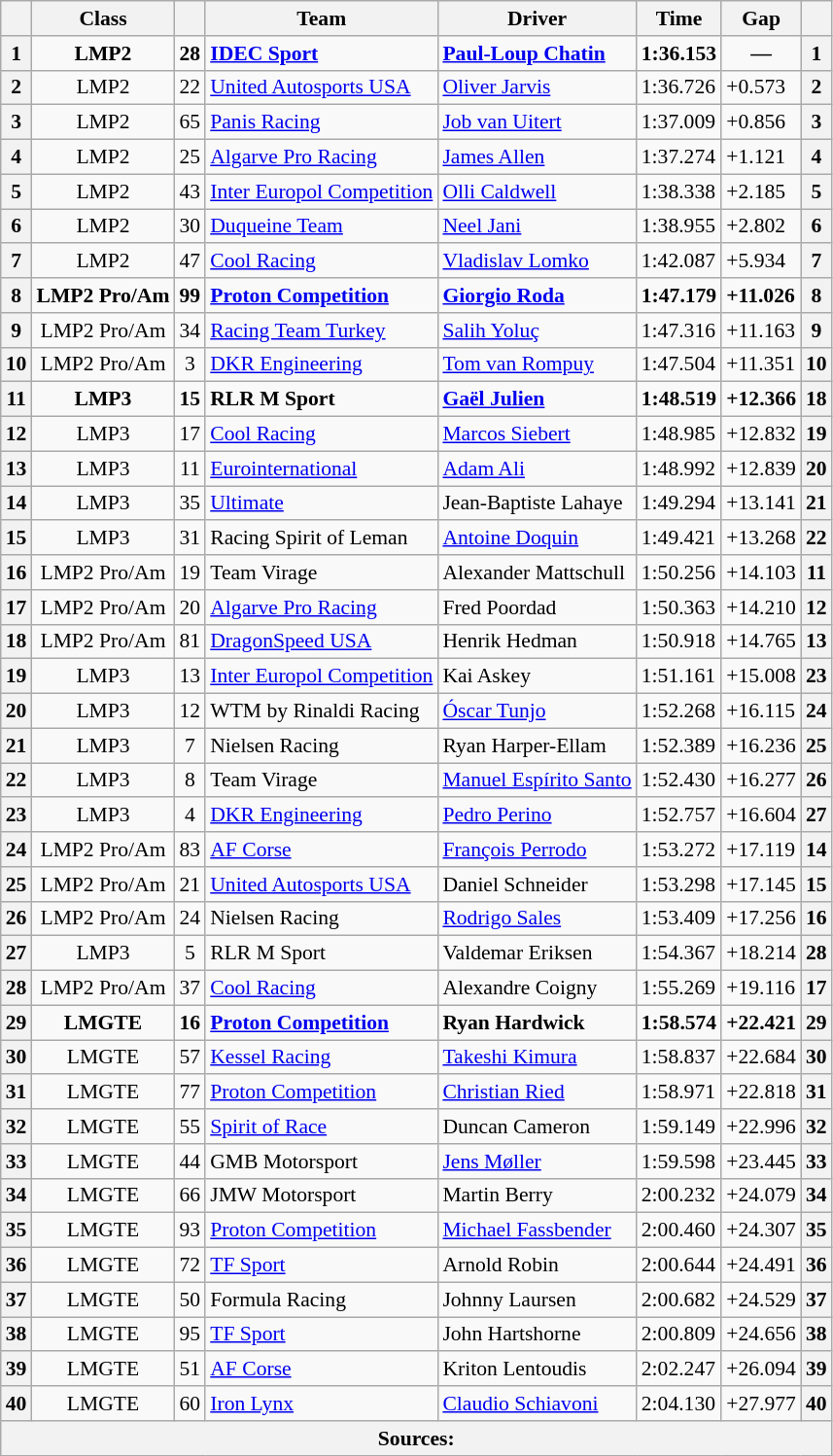<table class="wikitable sortable" style="font-size: 90%;">
<tr>
<th></th>
<th class="unsortable">Class</th>
<th class="unsortable"></th>
<th class="unsortable">Team</th>
<th class="unsortable">Driver</th>
<th class="unsortable">Time</th>
<th class="unsortable">Gap</th>
<th></th>
</tr>
<tr style="font-weight: bold;">
<th>1</th>
<td align="center">LMP2</td>
<td align="center">28</td>
<td> <a href='#'>IDEC Sport</a></td>
<td> <a href='#'>Paul-Loup Chatin</a></td>
<td>1:36.153</td>
<td align="center">—</td>
<th>1</th>
</tr>
<tr>
<th>2</th>
<td align="center">LMP2</td>
<td align="center">22</td>
<td> <a href='#'>United Autosports USA</a></td>
<td> <a href='#'>Oliver Jarvis</a></td>
<td>1:36.726</td>
<td>+0.573</td>
<th>2</th>
</tr>
<tr>
<th>3</th>
<td align="center">LMP2</td>
<td align="center">65</td>
<td> <a href='#'>Panis Racing</a></td>
<td> <a href='#'>Job van Uitert</a></td>
<td>1:37.009</td>
<td>+0.856</td>
<th>3</th>
</tr>
<tr>
<th>4</th>
<td align="center">LMP2</td>
<td align="center">25</td>
<td> <a href='#'>Algarve Pro Racing</a></td>
<td> <a href='#'>James Allen</a></td>
<td>1:37.274</td>
<td>+1.121</td>
<th>4</th>
</tr>
<tr>
<th>5</th>
<td align="center">LMP2</td>
<td align="center">43</td>
<td> <a href='#'>Inter Europol Competition</a></td>
<td> <a href='#'>Olli Caldwell</a></td>
<td>1:38.338</td>
<td>+2.185</td>
<th>5</th>
</tr>
<tr>
<th>6</th>
<td align="center">LMP2</td>
<td align="center">30</td>
<td> <a href='#'>Duqueine Team</a></td>
<td> <a href='#'>Neel Jani</a></td>
<td>1:38.955</td>
<td>+2.802</td>
<th>6</th>
</tr>
<tr>
<th>7</th>
<td align="center">LMP2</td>
<td align="center">47</td>
<td> <a href='#'>Cool Racing</a></td>
<td> <a href='#'>Vladislav Lomko</a></td>
<td>1:42.087</td>
<td>+5.934</td>
<th>7</th>
</tr>
<tr style="font-weight: bold;">
<th>8</th>
<td align="center">LMP2 Pro/Am</td>
<td align="center">99</td>
<td> <a href='#'>Proton Competition</a></td>
<td> <a href='#'>Giorgio Roda</a></td>
<td>1:47.179</td>
<td>+11.026</td>
<th>8</th>
</tr>
<tr>
<th>9</th>
<td align="center">LMP2 Pro/Am</td>
<td align="center">34</td>
<td> <a href='#'>Racing Team Turkey</a></td>
<td> <a href='#'>Salih Yoluç</a></td>
<td>1:47.316</td>
<td>+11.163</td>
<th>9</th>
</tr>
<tr>
<th>10</th>
<td align="center">LMP2 Pro/Am</td>
<td align="center">3</td>
<td> <a href='#'>DKR Engineering</a></td>
<td> <a href='#'>Tom van Rompuy</a></td>
<td>1:47.504</td>
<td>+11.351</td>
<th>10</th>
</tr>
<tr style="font-weight: bold;">
<th>11</th>
<td align="center">LMP3</td>
<td align="center">15</td>
<td> RLR M Sport</td>
<td> <a href='#'>Gaël Julien</a></td>
<td>1:48.519</td>
<td>+12.366</td>
<th>18</th>
</tr>
<tr>
<th>12</th>
<td align="center">LMP3</td>
<td align="center">17</td>
<td> <a href='#'>Cool Racing</a></td>
<td> <a href='#'>Marcos Siebert</a></td>
<td>1:48.985</td>
<td>+12.832</td>
<th>19</th>
</tr>
<tr>
<th>13</th>
<td align="center">LMP3</td>
<td align="center">11</td>
<td> <a href='#'>Eurointernational</a></td>
<td> <a href='#'>Adam Ali</a></td>
<td>1:48.992</td>
<td>+12.839</td>
<th>20</th>
</tr>
<tr>
<th>14</th>
<td align="center">LMP3</td>
<td align="center">35</td>
<td> <a href='#'>Ultimate</a></td>
<td> Jean-Baptiste Lahaye</td>
<td>1:49.294</td>
<td>+13.141</td>
<th>21</th>
</tr>
<tr>
<th>15</th>
<td align="center">LMP3</td>
<td align="center">31</td>
<td> Racing Spirit of Leman</td>
<td> <a href='#'>Antoine Doquin</a></td>
<td>1:49.421</td>
<td>+13.268</td>
<th>22</th>
</tr>
<tr>
<th>16</th>
<td align="center">LMP2 Pro/Am</td>
<td align="center">19</td>
<td> Team Virage</td>
<td> Alexander Mattschull</td>
<td>1:50.256</td>
<td>+14.103</td>
<th>11</th>
</tr>
<tr>
<th>17</th>
<td align="center">LMP2 Pro/Am</td>
<td align="center">20</td>
<td> <a href='#'>Algarve Pro Racing</a></td>
<td> Fred Poordad</td>
<td>1:50.363</td>
<td>+14.210</td>
<th>12</th>
</tr>
<tr>
<th>18</th>
<td align="center">LMP2 Pro/Am</td>
<td align="center">81</td>
<td> <a href='#'>DragonSpeed USA</a></td>
<td> Henrik Hedman</td>
<td>1:50.918</td>
<td>+14.765</td>
<th>13</th>
</tr>
<tr>
<th>19</th>
<td align="center">LMP3</td>
<td align="center">13</td>
<td> <a href='#'>Inter Europol Competition</a></td>
<td> Kai Askey</td>
<td>1:51.161</td>
<td>+15.008</td>
<th>23</th>
</tr>
<tr>
<th>20</th>
<td align="center">LMP3</td>
<td align="center">12</td>
<td> WTM by Rinaldi Racing</td>
<td> <a href='#'>Óscar Tunjo</a></td>
<td>1:52.268</td>
<td>+16.115</td>
<th>24</th>
</tr>
<tr>
<th>21</th>
<td align="center">LMP3</td>
<td align="center">7</td>
<td> Nielsen Racing</td>
<td> Ryan Harper-Ellam</td>
<td>1:52.389</td>
<td>+16.236</td>
<th>25</th>
</tr>
<tr>
<th>22</th>
<td align="center">LMP3</td>
<td align="center">8</td>
<td> Team Virage</td>
<td> <a href='#'>Manuel Espírito Santo</a></td>
<td>1:52.430</td>
<td>+16.277</td>
<th>26</th>
</tr>
<tr>
<th>23</th>
<td align="center">LMP3</td>
<td align="center">4</td>
<td> <a href='#'>DKR Engineering</a></td>
<td> <a href='#'>Pedro Perino</a></td>
<td>1:52.757</td>
<td>+16.604</td>
<th>27</th>
</tr>
<tr>
<th>24</th>
<td align="center">LMP2 Pro/Am</td>
<td align="center">83</td>
<td> <a href='#'>AF Corse</a></td>
<td> <a href='#'>François Perrodo</a></td>
<td>1:53.272</td>
<td>+17.119</td>
<th>14</th>
</tr>
<tr>
<th>25</th>
<td align="center">LMP2 Pro/Am</td>
<td align="center">21</td>
<td> <a href='#'>United Autosports USA</a></td>
<td> Daniel Schneider</td>
<td>1:53.298</td>
<td>+17.145</td>
<th>15</th>
</tr>
<tr>
<th>26</th>
<td align="center">LMP2 Pro/Am</td>
<td align="center">24</td>
<td> Nielsen Racing</td>
<td> <a href='#'>Rodrigo Sales</a></td>
<td>1:53.409</td>
<td>+17.256</td>
<th>16</th>
</tr>
<tr>
<th>27</th>
<td align="center">LMP3</td>
<td align="center">5</td>
<td> RLR M Sport</td>
<td> Valdemar Eriksen</td>
<td>1:54.367</td>
<td>+18.214</td>
<th>28</th>
</tr>
<tr>
<th>28</th>
<td align="center">LMP2 Pro/Am</td>
<td align="center">37</td>
<td> <a href='#'>Cool Racing</a></td>
<td> Alexandre Coigny</td>
<td>1:55.269</td>
<td>+19.116</td>
<th>17</th>
</tr>
<tr style="font-weight: bold;">
<th>29</th>
<td align="center">LMGTE</td>
<td align="center">16</td>
<td> <a href='#'>Proton Competition</a></td>
<td> Ryan Hardwick</td>
<td>1:58.574</td>
<td>+22.421</td>
<th>29</th>
</tr>
<tr>
<th>30</th>
<td align="center">LMGTE</td>
<td align="center">57</td>
<td> <a href='#'>Kessel Racing</a></td>
<td> <a href='#'>Takeshi Kimura</a></td>
<td>1:58.837</td>
<td>+22.684</td>
<th>30</th>
</tr>
<tr>
<th>31</th>
<td align="center">LMGTE</td>
<td align="center">77</td>
<td> <a href='#'>Proton Competition</a></td>
<td> <a href='#'>Christian Ried</a></td>
<td>1:58.971</td>
<td>+22.818</td>
<th>31</th>
</tr>
<tr>
<th>32</th>
<td align="center">LMGTE</td>
<td align="center">55</td>
<td> <a href='#'>Spirit of Race</a></td>
<td> Duncan Cameron</td>
<td>1:59.149</td>
<td>+22.996</td>
<th>32</th>
</tr>
<tr>
<th>33</th>
<td align="center">LMGTE</td>
<td align="center">44</td>
<td> GMB Motorsport</td>
<td> <a href='#'>Jens Møller</a></td>
<td>1:59.598</td>
<td>+23.445</td>
<th>33</th>
</tr>
<tr>
<th>34</th>
<td align="center">LMGTE</td>
<td align="center">66</td>
<td> JMW Motorsport</td>
<td> Martin Berry</td>
<td>2:00.232</td>
<td>+24.079</td>
<th>34</th>
</tr>
<tr>
<th>35</th>
<td align="center">LMGTE</td>
<td align="center">93</td>
<td> <a href='#'>Proton Competition</a></td>
<td> <a href='#'>Michael Fassbender</a></td>
<td>2:00.460</td>
<td>+24.307</td>
<th>35</th>
</tr>
<tr>
<th>36</th>
<td align="center">LMGTE</td>
<td align="center">72</td>
<td> <a href='#'>TF Sport</a></td>
<td> Arnold Robin</td>
<td>2:00.644</td>
<td>+24.491</td>
<th>36</th>
</tr>
<tr>
<th>37</th>
<td align="center">LMGTE</td>
<td align="center">50</td>
<td> Formula Racing</td>
<td> Johnny Laursen</td>
<td>2:00.682</td>
<td>+24.529</td>
<th>37</th>
</tr>
<tr>
<th>38</th>
<td align="center">LMGTE</td>
<td align="center">95</td>
<td> <a href='#'>TF Sport</a></td>
<td> John Hartshorne</td>
<td>2:00.809</td>
<td>+24.656</td>
<th>38</th>
</tr>
<tr>
<th>39</th>
<td align="center">LMGTE</td>
<td align="center">51</td>
<td> <a href='#'>AF Corse</a></td>
<td> Kriton Lentoudis</td>
<td>2:02.247</td>
<td>+26.094</td>
<th>39</th>
</tr>
<tr>
<th>40</th>
<td align="center">LMGTE</td>
<td align="center">60</td>
<td> <a href='#'>Iron Lynx</a></td>
<td> <a href='#'>Claudio Schiavoni</a></td>
<td>2:04.130</td>
<td>+27.977</td>
<th>40</th>
</tr>
<tr>
<th colspan="8">Sources:</th>
</tr>
</table>
